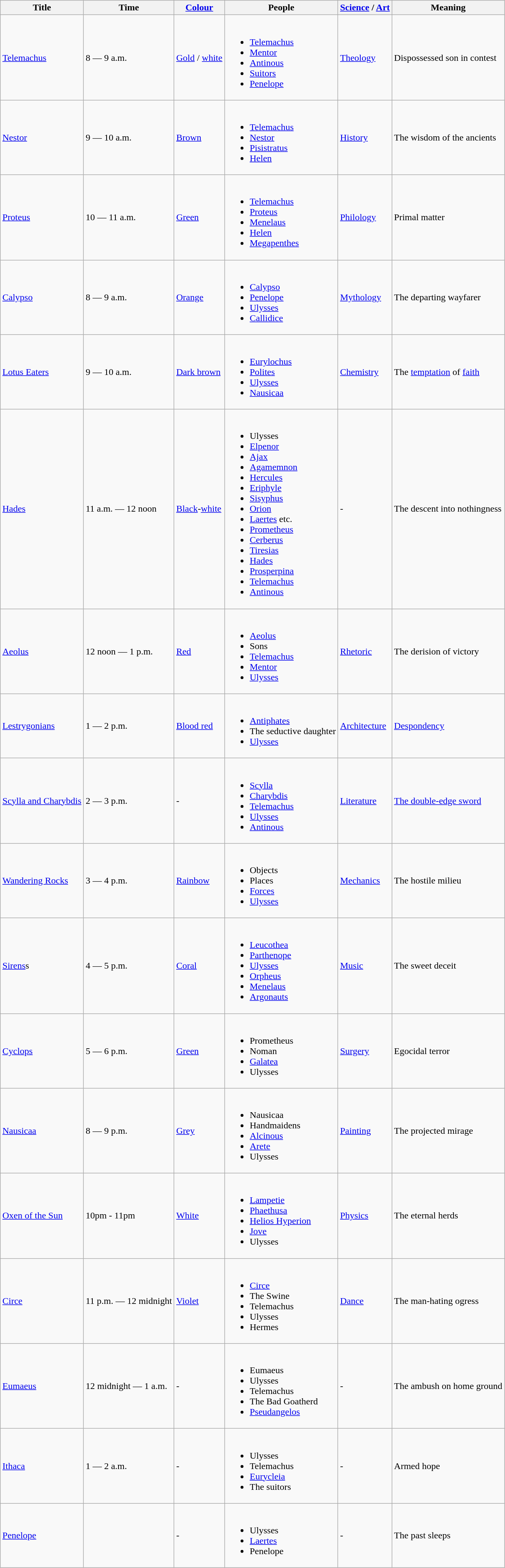<table class="wikitable">
<tr>
<th>Title</th>
<th>Time</th>
<th><a href='#'>Colour</a></th>
<th>People</th>
<th><a href='#'>Science</a> / <a href='#'>Art</a></th>
<th>Meaning</th>
</tr>
<tr>
<td><a href='#'>Telemachus</a></td>
<td>8 — 9 a.m.</td>
<td><a href='#'>Gold</a> / <a href='#'>white</a></td>
<td><br><ul><li><a href='#'>Telemachus</a></li><li><a href='#'>Mentor</a></li><li><a href='#'>Antinous</a></li><li><a href='#'>Suitors</a></li><li><a href='#'>Penelope</a></li></ul></td>
<td><a href='#'>Theology</a></td>
<td>Dispossessed son in contest</td>
</tr>
<tr>
<td><a href='#'>Nestor</a></td>
<td>9 — 10 a.m.</td>
<td><a href='#'>Brown</a></td>
<td><br><ul><li><a href='#'>Telemachus</a></li><li><a href='#'>Nestor</a></li><li><a href='#'>Pisistratus</a></li><li><a href='#'>Helen</a></li></ul></td>
<td><a href='#'>History</a></td>
<td>The wisdom of the ancients</td>
</tr>
<tr>
<td><a href='#'>Proteus</a></td>
<td>10 — 11 a.m.</td>
<td><a href='#'>Green</a></td>
<td><br><ul><li><a href='#'>Telemachus</a></li><li><a href='#'>Proteus</a></li><li><a href='#'>Menelaus</a></li><li><a href='#'>Helen</a></li><li><a href='#'>Megapenthes</a></li></ul></td>
<td><a href='#'>Philology</a></td>
<td>Primal matter</td>
</tr>
<tr>
<td><a href='#'>Calypso</a></td>
<td>8 — 9 a.m.</td>
<td><a href='#'>Orange</a></td>
<td><br><ul><li><a href='#'>Calypso</a></li><li><a href='#'>Penelope</a></li><li><a href='#'>Ulysses</a></li><li><a href='#'>Callidice</a></li></ul></td>
<td><a href='#'>Mythology</a></td>
<td>The departing wayfarer</td>
</tr>
<tr>
<td><a href='#'>Lotus Eaters</a></td>
<td>9 — 10 a.m.</td>
<td><a href='#'>Dark brown</a></td>
<td><br><ul><li><a href='#'>Eurylochus</a></li><li><a href='#'>Polites</a></li><li><a href='#'>Ulysses</a></li><li><a href='#'>Nausicaa</a></li></ul></td>
<td><a href='#'>Chemistry</a></td>
<td>The <a href='#'>temptation</a> of <a href='#'>faith</a></td>
</tr>
<tr>
<td><a href='#'>Hades</a></td>
<td>11 a.m. — 12 noon</td>
<td><a href='#'>Black</a>-<a href='#'>white</a></td>
<td><br><ul><li>Ulysses</li><li><a href='#'>Elpenor</a></li><li><a href='#'>Ajax</a></li><li><a href='#'>Agamemnon</a></li><li><a href='#'>Hercules</a></li><li><a href='#'>Eriphyle</a></li><li><a href='#'>Sisyphus</a></li><li><a href='#'>Orion</a></li><li><a href='#'>Laertes</a> etc.</li><li><a href='#'>Prometheus</a></li><li><a href='#'>Cerberus</a></li><li><a href='#'>Tiresias</a></li><li><a href='#'>Hades</a></li><li><a href='#'>Prosperpina</a></li><li><a href='#'>Telemachus</a></li><li><a href='#'>Antinous</a></li></ul></td>
<td>-</td>
<td>The descent into nothingness</td>
</tr>
<tr>
<td><a href='#'>Aeolus</a></td>
<td>12 noon — 1 p.m.</td>
<td><a href='#'>Red</a></td>
<td><br><ul><li><a href='#'>Aeolus</a></li><li>Sons</li><li><a href='#'>Telemachus</a></li><li><a href='#'>Mentor</a></li><li><a href='#'>Ulysses</a></li></ul></td>
<td><a href='#'>Rhetoric</a></td>
<td>The derision of victory</td>
</tr>
<tr>
<td><a href='#'>Lestrygonians</a></td>
<td>1 — 2 p.m.</td>
<td><a href='#'>Blood red</a></td>
<td><br><ul><li><a href='#'>Antiphates</a></li><li>The seductive daughter</li><li><a href='#'>Ulysses</a></li></ul></td>
<td><a href='#'>Architecture</a></td>
<td><a href='#'>Despondency</a></td>
</tr>
<tr>
<td><a href='#'>Scylla and Charybdis</a></td>
<td>2 — 3 p.m.</td>
<td>-</td>
<td><br><ul><li><a href='#'>Scylla</a></li><li><a href='#'>Charybdis</a></li><li><a href='#'>Telemachus</a></li><li><a href='#'>Ulysses</a></li><li><a href='#'>Antinous</a></li></ul></td>
<td><a href='#'>Literature</a></td>
<td><a href='#'>The double-edge sword</a></td>
</tr>
<tr>
<td><a href='#'>Wandering Rocks</a></td>
<td>3 — 4 p.m.</td>
<td><a href='#'>Rainbow</a></td>
<td><br><ul><li>Objects</li><li>Places</li><li><a href='#'>Forces</a></li><li><a href='#'>Ulysses</a></li></ul></td>
<td><a href='#'>Mechanics</a></td>
<td>The hostile milieu</td>
</tr>
<tr>
<td><a href='#'>Sirens</a>s</td>
<td>4 — 5 p.m.</td>
<td><a href='#'>Coral</a></td>
<td><br><ul><li><a href='#'>Leucothea</a></li><li><a href='#'>Parthenope</a></li><li><a href='#'>Ulysses</a></li><li><a href='#'>Orpheus</a></li><li><a href='#'>Menelaus</a></li><li><a href='#'>Argonauts</a></li></ul></td>
<td><a href='#'>Music</a></td>
<td>The sweet deceit</td>
</tr>
<tr>
<td><a href='#'>Cyclops</a></td>
<td>5 — 6 p.m.</td>
<td><a href='#'>Green</a></td>
<td><br><ul><li>Prometheus</li><li>Noman</li><li><a href='#'>Galatea</a></li><li>Ulysses</li></ul></td>
<td><a href='#'>Surgery</a></td>
<td>Egocidal terror</td>
</tr>
<tr>
<td><a href='#'>Nausicaa</a></td>
<td>8 — 9 p.m.</td>
<td><a href='#'>Grey</a></td>
<td><br><ul><li>Nausicaa</li><li>Handmaidens</li><li><a href='#'>Alcinous</a></li><li><a href='#'>Arete</a></li><li>Ulysses</li></ul></td>
<td><a href='#'>Painting</a></td>
<td>The projected mirage</td>
</tr>
<tr>
<td><a href='#'>Oxen of the Sun</a></td>
<td>10pm - 11pm</td>
<td><a href='#'>White</a></td>
<td><br><ul><li><a href='#'>Lampetie</a></li><li><a href='#'>Phaethusa</a></li><li><a href='#'>Helios Hyperion</a></li><li><a href='#'>Jove</a></li><li>Ulysses</li></ul></td>
<td><a href='#'>Physics</a></td>
<td>The eternal herds</td>
</tr>
<tr>
<td><a href='#'>Circe</a></td>
<td>11 p.m. — 12 midnight</td>
<td><a href='#'>Violet</a></td>
<td><br><ul><li><a href='#'>Circe</a></li><li>The Swine</li><li>Telemachus</li><li>Ulysses</li><li>Hermes</li></ul></td>
<td><a href='#'>Dance</a></td>
<td>The man-hating ogress</td>
</tr>
<tr>
<td><a href='#'>Eumaeus</a></td>
<td>12 midnight — 1 a.m.</td>
<td>-</td>
<td><br><ul><li>Eumaeus</li><li>Ulysses</li><li>Telemachus</li><li>The Bad Goatherd</li><li><a href='#'>Pseudangelos</a></li></ul></td>
<td>-</td>
<td>The ambush on home ground</td>
</tr>
<tr>
<td><a href='#'>Ithaca</a></td>
<td>1 — 2 a.m.</td>
<td>-</td>
<td><br><ul><li>Ulysses</li><li>Telemachus</li><li><a href='#'>Eurycleia</a></li><li>The suitors</li></ul></td>
<td>-</td>
<td>Armed hope</td>
</tr>
<tr>
<td><a href='#'>Penelope</a></td>
<td></td>
<td>-</td>
<td><br><ul><li>Ulysses</li><li><a href='#'>Laertes</a></li><li>Penelope</li></ul></td>
<td>-</td>
<td>The past sleeps</td>
</tr>
</table>
